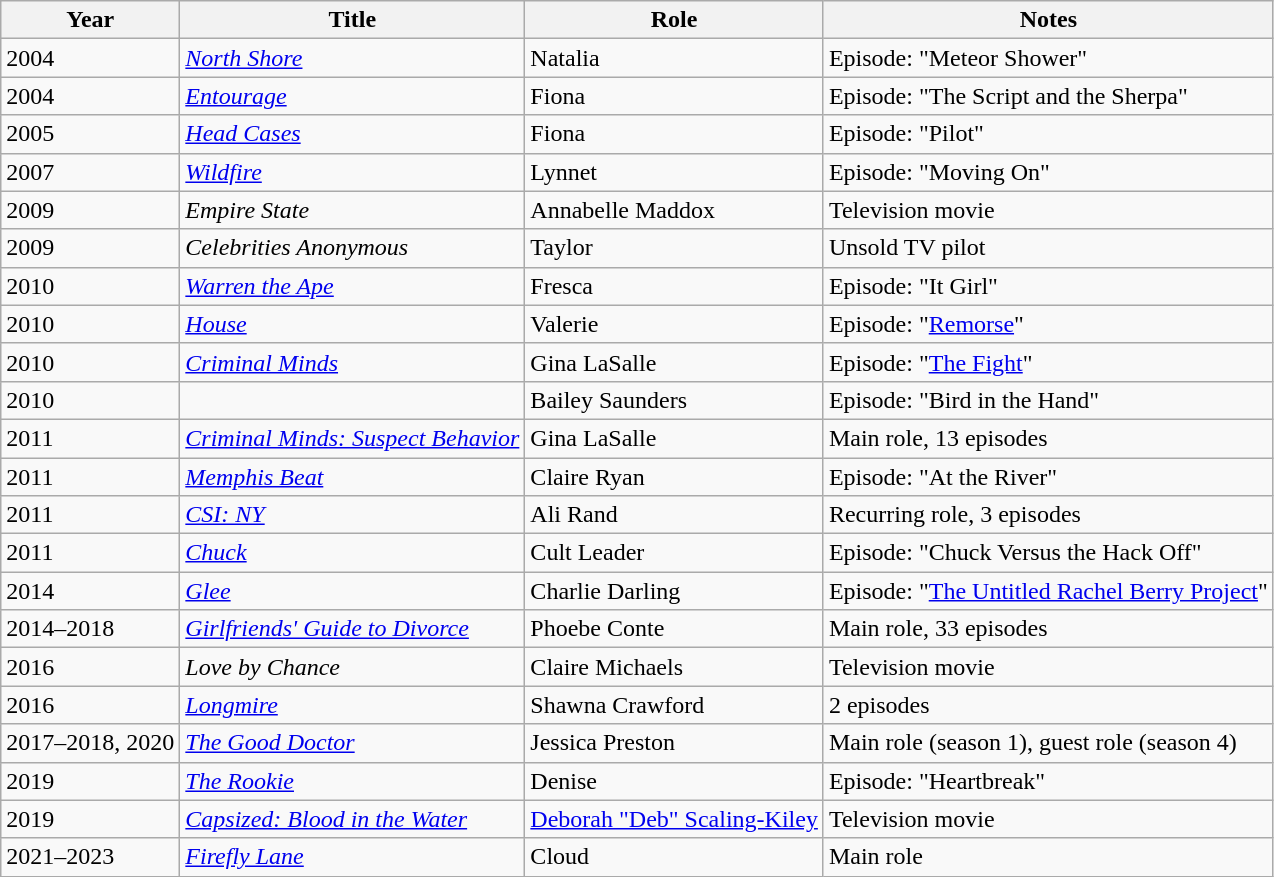<table class="wikitable sortable">
<tr>
<th>Year</th>
<th>Title</th>
<th>Role</th>
<th class="unsortable">Notes</th>
</tr>
<tr>
<td>2004</td>
<td><em><a href='#'>North Shore</a></em></td>
<td>Natalia</td>
<td>Episode: "Meteor Shower"</td>
</tr>
<tr>
<td>2004</td>
<td><em><a href='#'>Entourage</a></em></td>
<td>Fiona</td>
<td>Episode: "The Script and the Sherpa"</td>
</tr>
<tr>
<td>2005</td>
<td><em><a href='#'>Head Cases</a></em></td>
<td>Fiona</td>
<td>Episode: "Pilot"</td>
</tr>
<tr>
<td>2007</td>
<td><em><a href='#'>Wildfire</a></em></td>
<td>Lynnet</td>
<td>Episode: "Moving On"</td>
</tr>
<tr>
<td>2009</td>
<td><em>Empire State</em></td>
<td>Annabelle Maddox</td>
<td>Television movie</td>
</tr>
<tr>
<td>2009</td>
<td><em>Celebrities Anonymous</em></td>
<td>Taylor</td>
<td>Unsold TV pilot</td>
</tr>
<tr>
<td>2010</td>
<td><em><a href='#'>Warren the Ape</a></em></td>
<td>Fresca</td>
<td>Episode: "It Girl"</td>
</tr>
<tr>
<td>2010</td>
<td><em><a href='#'>House</a></em></td>
<td>Valerie</td>
<td>Episode: "<a href='#'>Remorse</a>"</td>
</tr>
<tr>
<td>2010</td>
<td><em><a href='#'>Criminal Minds</a></em></td>
<td>Gina LaSalle</td>
<td>Episode: "<a href='#'>The Fight</a>"</td>
</tr>
<tr>
<td>2010</td>
<td><em></em></td>
<td>Bailey Saunders</td>
<td>Episode: "Bird in the Hand"</td>
</tr>
<tr>
<td>2011</td>
<td><em><a href='#'>Criminal Minds: Suspect Behavior</a></em></td>
<td>Gina LaSalle</td>
<td>Main role, 13 episodes</td>
</tr>
<tr>
<td>2011</td>
<td><em><a href='#'>Memphis Beat</a></em></td>
<td>Claire Ryan</td>
<td>Episode: "At the River"</td>
</tr>
<tr>
<td>2011</td>
<td><em><a href='#'>CSI: NY</a></em></td>
<td>Ali Rand</td>
<td>Recurring role, 3 episodes</td>
</tr>
<tr>
<td>2011</td>
<td><em><a href='#'>Chuck</a></em></td>
<td>Cult Leader</td>
<td>Episode: "Chuck Versus the Hack Off"</td>
</tr>
<tr>
<td>2014</td>
<td><em><a href='#'>Glee</a></em></td>
<td>Charlie Darling</td>
<td>Episode: "<a href='#'>The Untitled Rachel Berry Project</a>"</td>
</tr>
<tr>
<td>2014–2018</td>
<td><em><a href='#'>Girlfriends' Guide to Divorce</a></em></td>
<td>Phoebe Conte</td>
<td>Main role, 33 episodes</td>
</tr>
<tr>
<td>2016</td>
<td><em>Love by Chance</em></td>
<td>Claire Michaels</td>
<td>Television movie</td>
</tr>
<tr>
<td>2016</td>
<td><em><a href='#'>Longmire</a></em></td>
<td>Shawna Crawford</td>
<td>2 episodes</td>
</tr>
<tr>
<td>2017–2018, 2020</td>
<td><em><a href='#'>The Good Doctor</a></em></td>
<td>Jessica Preston</td>
<td>Main role (season 1), guest role (season 4)</td>
</tr>
<tr>
<td>2019</td>
<td><em><a href='#'>The Rookie</a></em></td>
<td>Denise</td>
<td>Episode: "Heartbreak"</td>
</tr>
<tr>
<td>2019</td>
<td><em><a href='#'>Capsized: Blood in the Water</a></em></td>
<td><a href='#'>Deborah "Deb" Scaling-Kiley</a></td>
<td>Television movie</td>
</tr>
<tr>
<td>2021–2023</td>
<td><em><a href='#'>Firefly Lane</a></em></td>
<td>Cloud</td>
<td>Main role</td>
</tr>
</table>
